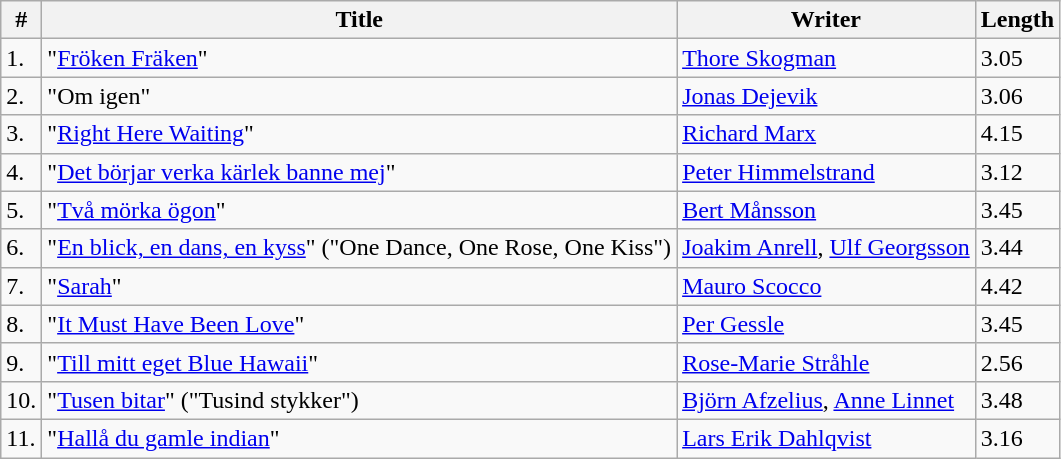<table class="wikitable">
<tr>
<th>#</th>
<th>Title</th>
<th>Writer</th>
<th>Length</th>
</tr>
<tr>
<td>1.</td>
<td>"<a href='#'>Fröken Fräken</a>"</td>
<td><a href='#'>Thore Skogman</a></td>
<td>3.05</td>
</tr>
<tr>
<td>2.</td>
<td>"Om igen"</td>
<td><a href='#'>Jonas Dejevik</a></td>
<td>3.06</td>
</tr>
<tr>
<td>3.</td>
<td>"<a href='#'>Right Here Waiting</a>"</td>
<td><a href='#'>Richard Marx</a></td>
<td>4.15</td>
</tr>
<tr>
<td>4.</td>
<td>"<a href='#'>Det börjar verka kärlek banne mej</a>"</td>
<td><a href='#'>Peter Himmelstrand</a></td>
<td>3.12</td>
</tr>
<tr>
<td>5.</td>
<td>"<a href='#'>Två mörka ögon</a>"</td>
<td><a href='#'>Bert Månsson</a></td>
<td>3.45</td>
</tr>
<tr>
<td>6.</td>
<td>"<a href='#'>En blick, en dans, en kyss</a>" ("One Dance, One Rose, One Kiss")</td>
<td><a href='#'>Joakim Anrell</a>, <a href='#'>Ulf Georgsson</a></td>
<td>3.44</td>
</tr>
<tr>
<td>7.</td>
<td>"<a href='#'>Sarah</a>"</td>
<td><a href='#'>Mauro Scocco</a></td>
<td>4.42</td>
</tr>
<tr>
<td>8.</td>
<td>"<a href='#'>It Must Have Been Love</a>"</td>
<td><a href='#'>Per Gessle</a></td>
<td>3.45</td>
</tr>
<tr>
<td>9.</td>
<td>"<a href='#'>Till mitt eget Blue Hawaii</a>"</td>
<td><a href='#'>Rose-Marie Stråhle</a></td>
<td>2.56</td>
</tr>
<tr>
<td>10.</td>
<td>"<a href='#'>Tusen bitar</a>" ("Tusind stykker")</td>
<td><a href='#'>Björn Afzelius</a>, <a href='#'>Anne Linnet</a></td>
<td>3.48</td>
</tr>
<tr>
<td>11.</td>
<td>"<a href='#'>Hallå du gamle indian</a>"</td>
<td><a href='#'>Lars Erik Dahlqvist</a></td>
<td>3.16</td>
</tr>
</table>
